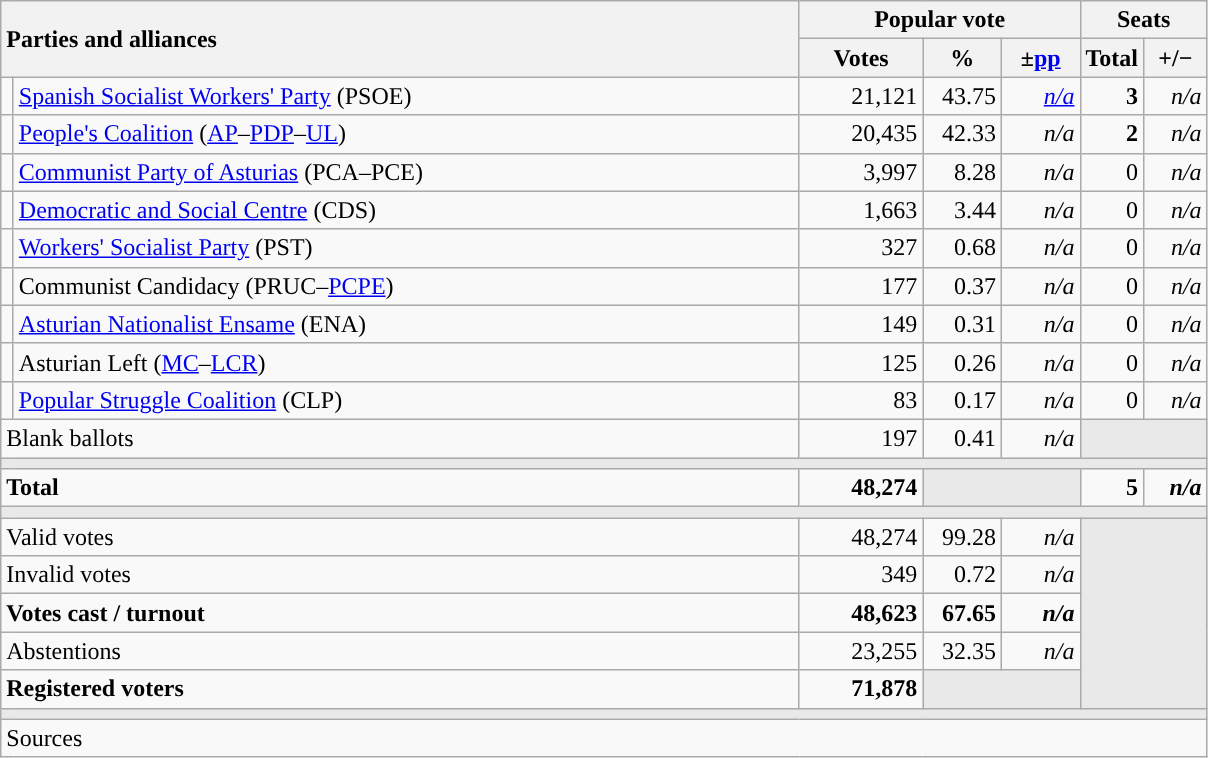<table class="wikitable" style="text-align:right;">
<tr>
<th style="text-align:left;" rowspan="2" colspan="2" width="525">Parties and alliances</th>
<th colspan="3">Popular vote</th>
<th colspan="2">Seats</th>
</tr>
<tr>
<th width="75">Votes</th>
<th width="45">%</th>
<th width="45">±<a href='#'>pp</a></th>
<th width="35">Total</th>
<th width="35">+/−</th>
</tr>
<tr>
<td width="1" style="color:inherit;background:"></td>
<td align="left"><a href='#'>Spanish Socialist Workers' Party</a> (PSOE)</td>
<td>21,121</td>
<td>43.75</td>
<td><em><a href='#'>n/a</a></em></td>
<td><strong>3</strong></td>
<td><em>n/a</em></td>
</tr>
<tr>
<td style="color:inherit;background:"></td>
<td align="left"><a href='#'>People's Coalition</a> (<a href='#'>AP</a>–<a href='#'>PDP</a>–<a href='#'>UL</a>)</td>
<td>20,435</td>
<td>42.33</td>
<td><em>n/a</em></td>
<td><strong>2</strong></td>
<td><em>n/a</em></td>
</tr>
<tr>
<td style="color:inherit;background:"></td>
<td align="left"><a href='#'>Communist Party of Asturias</a> (PCA–PCE)</td>
<td>3,997</td>
<td>8.28</td>
<td><em>n/a</em></td>
<td>0</td>
<td><em>n/a</em></td>
</tr>
<tr>
<td style="color:inherit;background:"></td>
<td align="left"><a href='#'>Democratic and Social Centre</a> (CDS)</td>
<td>1,663</td>
<td>3.44</td>
<td><em>n/a</em></td>
<td>0</td>
<td><em>n/a</em></td>
</tr>
<tr>
<td style="color:inherit;background:"></td>
<td align="left"><a href='#'>Workers' Socialist Party</a> (PST)</td>
<td>327</td>
<td>0.68</td>
<td><em>n/a</em></td>
<td>0</td>
<td><em>n/a</em></td>
</tr>
<tr>
<td style="color:inherit;background:"></td>
<td align="left">Communist Candidacy (PRUC–<a href='#'>PCPE</a>)</td>
<td>177</td>
<td>0.37</td>
<td><em>n/a</em></td>
<td>0</td>
<td><em>n/a</em></td>
</tr>
<tr>
<td style="color:inherit;background:"></td>
<td align="left"><a href='#'>Asturian Nationalist Ensame</a> (ENA)</td>
<td>149</td>
<td>0.31</td>
<td><em>n/a</em></td>
<td>0</td>
<td><em>n/a</em></td>
</tr>
<tr>
<td style="color:inherit;background:"></td>
<td align="left">Asturian Left (<a href='#'>MC</a>–<a href='#'>LCR</a>)</td>
<td>125</td>
<td>0.26</td>
<td><em>n/a</em></td>
<td>0</td>
<td><em>n/a</em></td>
</tr>
<tr>
<td style="color:inherit;background:"></td>
<td align="left"><a href='#'>Popular Struggle Coalition</a> (CLP)</td>
<td>83</td>
<td>0.17</td>
<td><em>n/a</em></td>
<td>0</td>
<td><em>n/a</em></td>
</tr>
<tr>
<td align="left" colspan="2">Blank ballots</td>
<td>197</td>
<td>0.41</td>
<td><em>n/a</em></td>
<td bgcolor="#E9E9E9" colspan="2"></td>
</tr>
<tr>
<td colspan="7" bgcolor="#E9E9E9"></td>
</tr>
<tr style="font-weight:bold;">
<td align="left" colspan="2">Total</td>
<td>48,274</td>
<td bgcolor="#E9E9E9" colspan="2"></td>
<td>5</td>
<td><em>n/a</em></td>
</tr>
<tr>
<td colspan="7" bgcolor="#E9E9E9"></td>
</tr>
<tr>
<td align="left" colspan="2">Valid votes</td>
<td>48,274</td>
<td>99.28</td>
<td><em>n/a</em></td>
<td bgcolor="#E9E9E9" colspan="2" rowspan="5"></td>
</tr>
<tr>
<td align="left" colspan="2">Invalid votes</td>
<td>349</td>
<td>0.72</td>
<td><em>n/a</em></td>
</tr>
<tr style="font-weight:bold;">
<td align="left" colspan="2">Votes cast / turnout</td>
<td>48,623</td>
<td>67.65</td>
<td><em>n/a</em></td>
</tr>
<tr>
<td align="left" colspan="2">Abstentions</td>
<td>23,255</td>
<td>32.35</td>
<td><em>n/a</em></td>
</tr>
<tr style="font-weight:bold;">
<td align="left" colspan="2">Registered voters</td>
<td>71,878</td>
<td bgcolor="#E9E9E9" colspan="2"></td>
</tr>
<tr>
<td colspan="7" bgcolor="#E9E9E9"></td>
</tr>
<tr>
<td align="left" colspan="7">Sources</td>
</tr>
</table>
